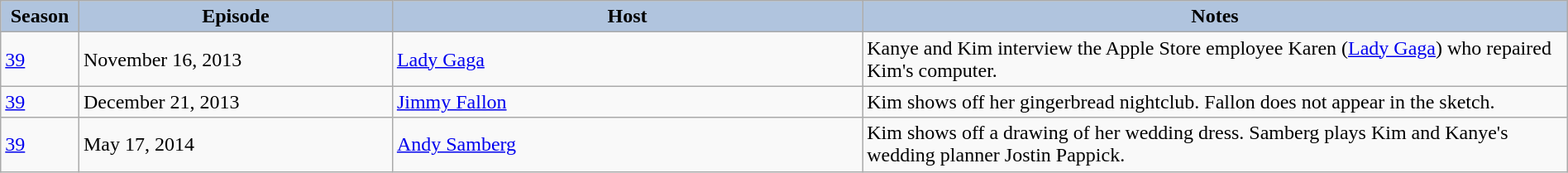<table class="wikitable" style="width:100%;">
<tr>
<th style="background:#B0C4DE;" width="5%">Season</th>
<th style="background:#B0C4DE;" width="20%">Episode</th>
<th style="background:#B0C4DE;" width="30%">Host</th>
<th style="background:#B0C4DE;" width="45%">Notes</th>
</tr>
<tr>
<td><a href='#'>39</a></td>
<td>November 16, 2013</td>
<td><a href='#'>Lady Gaga</a></td>
<td>Kanye and Kim interview the Apple Store employee Karen (<a href='#'>Lady Gaga</a>) who repaired Kim's computer.</td>
</tr>
<tr>
<td><a href='#'>39</a></td>
<td>December 21, 2013</td>
<td><a href='#'>Jimmy Fallon</a></td>
<td>Kim shows off her gingerbread nightclub. Fallon does not appear in the sketch.</td>
</tr>
<tr>
<td><a href='#'>39</a></td>
<td>May 17, 2014</td>
<td><a href='#'>Andy Samberg</a></td>
<td>Kim shows off a drawing of her wedding dress. Samberg plays Kim and Kanye's wedding planner Jostin Pappick.</td>
</tr>
</table>
